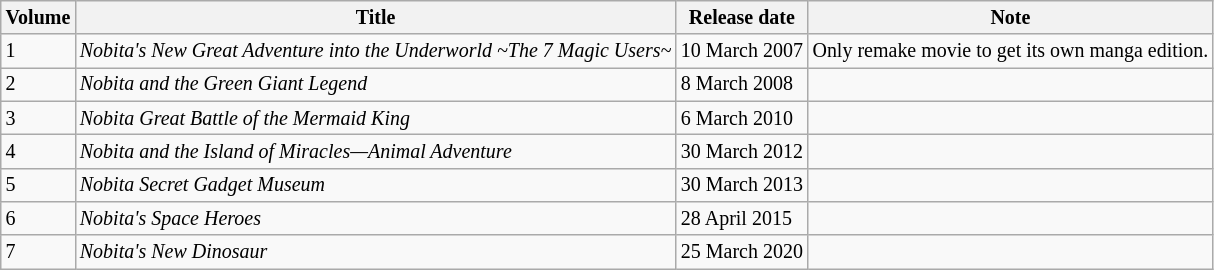<table class = wikitable style="font-size:smaller">
<tr>
<th>Volume</th>
<th>Title</th>
<th>Release date</th>
<th>Note</th>
</tr>
<tr>
<td>1</td>
<td><em>Nobita's New Great Adventure into the Underworld ~The 7 Magic Users~</em></td>
<td>10 March 2007 </td>
<td>Only remake movie to get its own manga edition.</td>
</tr>
<tr>
<td>2</td>
<td><em>Nobita and the Green Giant Legend</em></td>
<td>8 March 2008 </td>
<td></td>
</tr>
<tr>
<td>3</td>
<td><em>Nobita Great Battle of the Mermaid King</em></td>
<td>6 March 2010 </td>
<td></td>
</tr>
<tr>
<td>4</td>
<td><em> Nobita and the Island of Miracles—Animal Adventure</em></td>
<td>30 March 2012 </td>
<td></td>
</tr>
<tr>
<td>5</td>
<td><em>Nobita Secret Gadget Museum</em></td>
<td>30 March 2013 </td>
<td></td>
</tr>
<tr>
<td>6</td>
<td><em>Nobita's Space Heroes</em></td>
<td>28 April 2015 </td>
<td></td>
</tr>
<tr>
<td>7</td>
<td><em>Nobita's New Dinosaur</em></td>
<td>25 March 2020 </td>
<td></td>
</tr>
</table>
